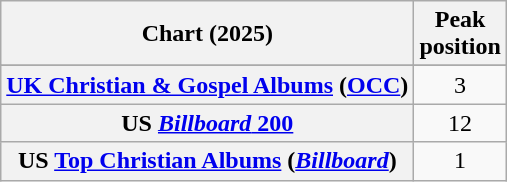<table class="wikitable sortable plainrowheaders" style="text-align:center">
<tr>
<th scope="col">Chart (2025)</th>
<th scope="col">Peak<br>position</th>
</tr>
<tr>
</tr>
<tr>
<th scope="row"><a href='#'>UK Christian & Gospel Albums</a> (<a href='#'>OCC</a>)</th>
<td>3</td>
</tr>
<tr>
<th scope="row">US <a href='#'><em>Billboard</em> 200</a></th>
<td>12</td>
</tr>
<tr>
<th scope="row">US <a href='#'>Top Christian Albums</a> (<em><a href='#'>Billboard</a></em>)</th>
<td>1</td>
</tr>
</table>
